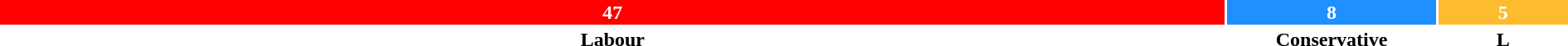<table style="width:100%; text-align:center;">
<tr style="color:white;">
<td style="background:red; width:78.3%;"><strong>47</strong></td>
<td style="background:dodgerblue; width:13.3%;"><strong>8</strong></td>
<td style="background:#FDBB30; width:8.3%;"><strong>5</strong></td>
</tr>
<tr>
<td><span><strong>Labour</strong></span></td>
<td><span><strong>Conservative</strong></span></td>
<td><span><strong>L</strong></span></td>
</tr>
</table>
